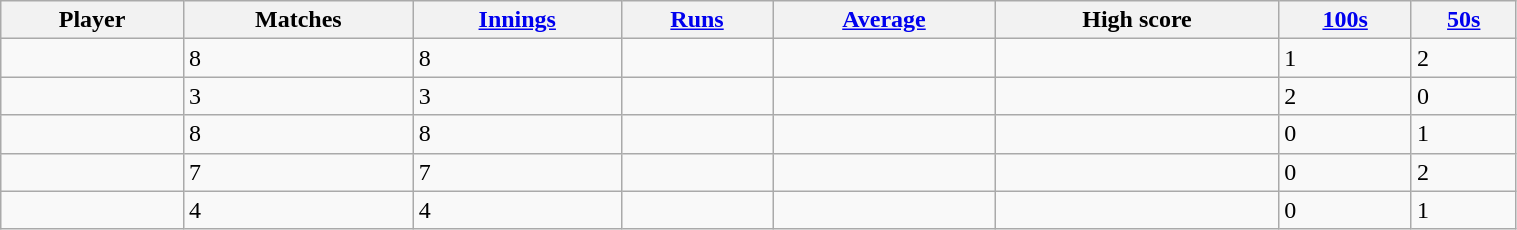<table class="wikitable sortable" style="width:80%;">
<tr>
<th>Player</th>
<th>Matches</th>
<th><a href='#'>Innings</a></th>
<th><a href='#'>Runs</a></th>
<th><a href='#'>Average</a></th>
<th>High score</th>
<th><a href='#'>100s</a></th>
<th><a href='#'>50s</a></th>
</tr>
<tr>
<td></td>
<td>8</td>
<td>8</td>
<td></td>
<td></td>
<td></td>
<td>1</td>
<td>2</td>
</tr>
<tr>
<td></td>
<td>3</td>
<td>3</td>
<td></td>
<td></td>
<td></td>
<td>2</td>
<td>0</td>
</tr>
<tr>
<td></td>
<td>8</td>
<td>8</td>
<td></td>
<td></td>
<td></td>
<td>0</td>
<td>1</td>
</tr>
<tr>
<td></td>
<td>7</td>
<td>7</td>
<td></td>
<td></td>
<td></td>
<td>0</td>
<td>2</td>
</tr>
<tr>
<td></td>
<td>4</td>
<td>4</td>
<td></td>
<td></td>
<td></td>
<td>0</td>
<td>1</td>
</tr>
</table>
